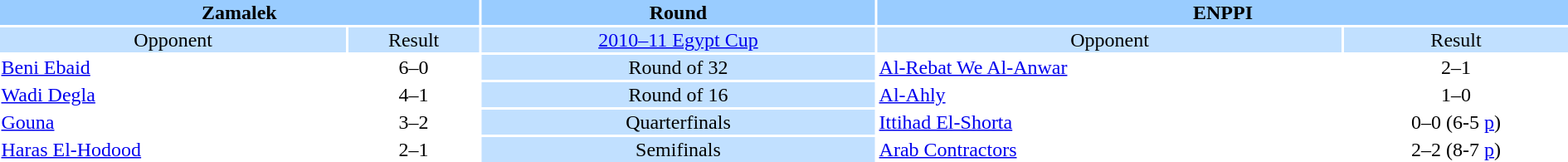<table style="width:100%; text-align:center;">
<tr style="vertical-align:top; background:#9cf;">
<th colspan=2 style="width:1*">Zamalek</th>
<th><strong>Round</strong></th>
<th colspan=2 style="width:1*">ENPPI</th>
</tr>
<tr style="vertical-align:top; background:#c1e0ff;">
<td>Opponent</td>
<td>Result</td>
<td><a href='#'>2010–11 Egypt Cup</a></td>
<td>Opponent</td>
<td>Result</td>
</tr>
<tr>
<td align=left><a href='#'>Beni Ebaid</a></td>
<td>6–0</td>
<td style="background:#c1e0ff;">Round of 32</td>
<td align=left><a href='#'>Al-Rebat We Al-Anwar</a></td>
<td>2–1</td>
</tr>
<tr>
<td align=left><a href='#'>Wadi Degla</a></td>
<td>4–1</td>
<td style="background:#c1e0ff;">Round of 16</td>
<td align=left><a href='#'>Al-Ahly</a></td>
<td>1–0</td>
</tr>
<tr>
<td align=left><a href='#'>Gouna</a></td>
<td>3–2</td>
<td style="background:#c1e0ff;">Quarterfinals</td>
<td align=left><a href='#'>Ittihad El-Shorta</a></td>
<td>0–0 (6-5 <a href='#'>p</a>)</td>
</tr>
<tr>
<td align=left><a href='#'>Haras El-Hodood</a></td>
<td>2–1</td>
<td style="background:#c1e0ff;">Semifinals</td>
<td align=left><a href='#'>Arab Contractors</a></td>
<td>2–2 (8-7 <a href='#'>p</a>)</td>
</tr>
</table>
